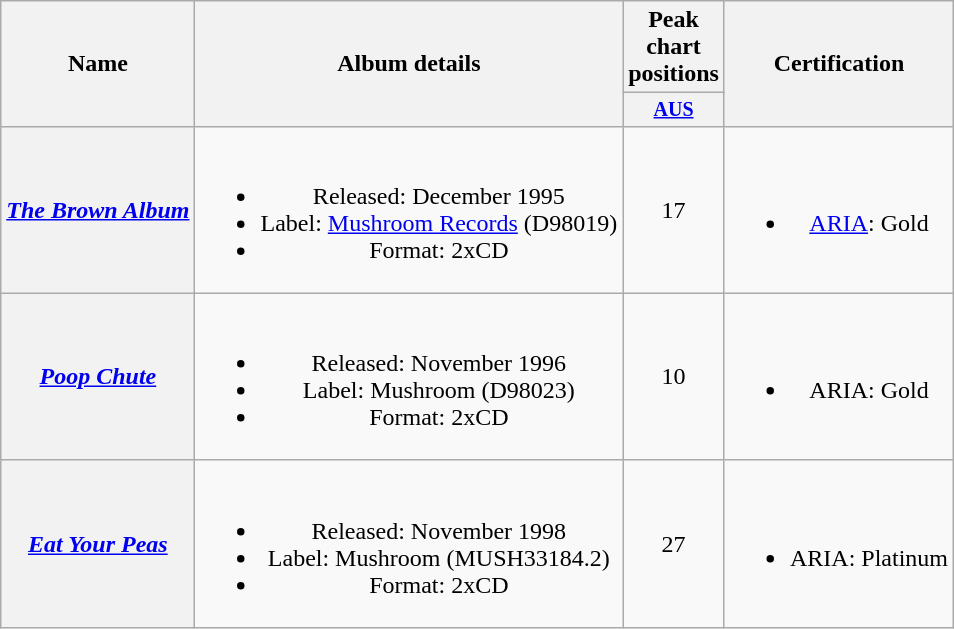<table class="wikitable" style="text-align:center;">
<tr>
<th rowspan="2">Name</th>
<th rowspan="2">Album details</th>
<th>Peak chart positions</th>
<th rowspan="2">Certification</th>
</tr>
<tr style="font-size:smaller;">
<th style="width:40px;"><a href='#'>AUS</a><br></th>
</tr>
<tr>
<th scope="row"><em><a href='#'>The Brown Album</a></em></th>
<td><br><ul><li>Released: December 1995</li><li>Label: <a href='#'>Mushroom Records</a> (D98019)</li><li>Format: 2xCD</li></ul></td>
<td>17</td>
<td><br><ul><li><a href='#'>ARIA</a>: Gold</li></ul></td>
</tr>
<tr>
<th scope="row"><em><a href='#'>Poop Chute</a></em></th>
<td><br><ul><li>Released: November 1996</li><li>Label: Mushroom (D98023)</li><li>Format: 2xCD</li></ul></td>
<td>10</td>
<td><br><ul><li>ARIA: Gold</li></ul></td>
</tr>
<tr>
<th scope="row"><em><a href='#'>Eat Your Peas</a></em></th>
<td><br><ul><li>Released: November 1998</li><li>Label: Mushroom (MUSH33184.2)</li><li>Format: 2xCD</li></ul></td>
<td>27</td>
<td><br><ul><li>ARIA: Platinum</li></ul></td>
</tr>
</table>
